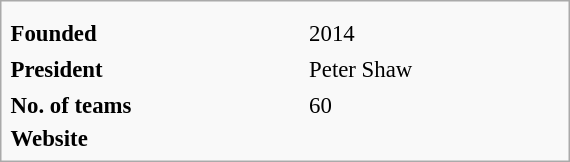<table class="infobox" style="width: 25em; font-size: 95%;">
<tr>
<td align="center" colspan="2"></td>
</tr>
<tr>
</tr>
<tr>
<td><strong>Founded</strong></td>
<td>2014</td>
</tr>
<tr>
</tr>
<tr>
<td><strong>President </strong></td>
<td>Peter Shaw</td>
</tr>
<tr>
</tr>
<tr>
<td><strong>No. of teams </strong></td>
<td>60</td>
</tr>
<tr>
<td><strong>Website </strong></td>
<td></td>
</tr>
</table>
